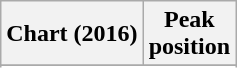<table class="wikitable sortable plainrowheaders" style="text-align:center">
<tr>
<th scope="col">Chart (2016)</th>
<th scope="col">Peak<br>position</th>
</tr>
<tr>
</tr>
<tr>
</tr>
</table>
